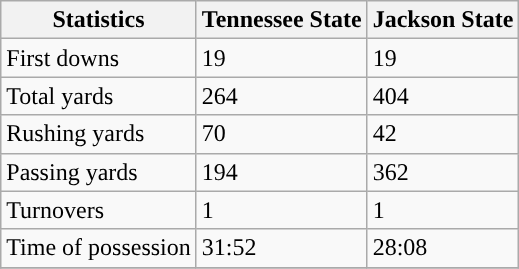<table class="wikitable">
<tr>
<th>Statistics</th>
<th>Tennessee State</th>
<th>Jackson State</th>
</tr>
<tr>
<td>First downs</td>
<td>19</td>
<td>19</td>
</tr>
<tr>
<td>Total yards</td>
<td>264</td>
<td>404</td>
</tr>
<tr>
<td>Rushing yards</td>
<td>70</td>
<td>42</td>
</tr>
<tr>
<td>Passing yards</td>
<td>194</td>
<td>362</td>
</tr>
<tr>
<td>Turnovers</td>
<td>1</td>
<td>1</td>
</tr>
<tr>
<td>Time of possession</td>
<td>31:52</td>
<td>28:08</td>
</tr>
<tr>
</tr>
</table>
